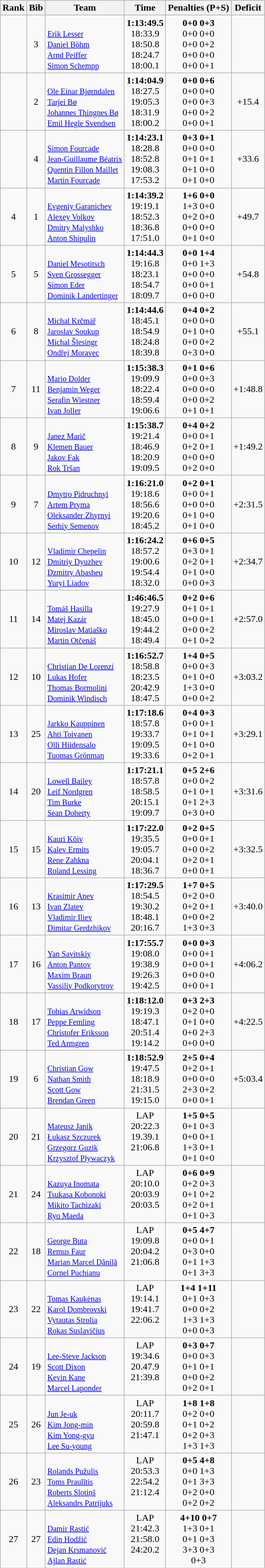<table class="wikitable sortable" style="text-align:center">
<tr>
<th>Rank</th>
<th>Bib</th>
<th>Team</th>
<th>Time</th>
<th>Penalties (P+S)</th>
<th>Deficit</th>
</tr>
<tr>
<td></td>
<td>3</td>
<td align=left><br><small><a href='#'>Erik Lesser</a><br><a href='#'>Daniel Böhm</a><br><a href='#'>Arnd Peiffer</a><br><a href='#'>Simon Schempp</a></small></td>
<td><strong>1:13:49.5</strong><br>18:33.9<br>18:50.8<br>18:24.7<br>18:00.1</td>
<td><strong>0+0 0+3</strong><br>0+0 0+0<br>0+0 0+2<br>0+0 0+0<br>0+0 0+1</td>
<td></td>
</tr>
<tr>
<td></td>
<td>2</td>
<td align=left><br><small><a href='#'>Ole Einar Bjørndalen</a><br><a href='#'>Tarjei Bø</a><br><a href='#'>Johannes Thingnes Bø</a><br><a href='#'>Emil Hegle Svendsen</a></small></td>
<td><strong>1:14:04.9</strong><br>18:27.5<br>19:05.3<br>18:31.9<br>18:00.2</td>
<td><strong>0+0 0+6</strong><br>0+0 0+0<br>0+0 0+3<br>0+0 0+2<br>0+0 0+1</td>
<td>+15.4</td>
</tr>
<tr>
<td></td>
<td>4</td>
<td align=left><br><small><a href='#'>Simon Fourcade</a><br><a href='#'>Jean-Guillaume Béatrix</a><br><a href='#'>Quentin Fillon Maillet</a><br><a href='#'>Martin Fourcade</a></small></td>
<td><strong>1:14:23.1</strong><br>18:28.8<br>18:52.8<br>19:08.3<br>17:53.2</td>
<td><strong>0+3 0+1</strong><br>0+0 0+0<br>0+1 0+1<br>0+1 0+0<br>0+1 0+0</td>
<td>+33.6</td>
</tr>
<tr>
<td>4</td>
<td>1</td>
<td align=left><br><small><a href='#'>Evgeniy Garanichev</a><br><a href='#'>Alexey Volkov</a><br><a href='#'>Dmitry Malyshko</a><br><a href='#'>Anton Shipulin</a></small></td>
<td><strong>1:14:39.2</strong><br>19:19.1<br>18:52.3<br>18:36.8<br>17:51.0</td>
<td><strong>1+6 0+0</strong><br>1+3 0+0<br>0+2 0+0<br>0+0 0+0<br>0+1 0+0</td>
<td>+49.7</td>
</tr>
<tr>
<td>5</td>
<td>5</td>
<td align=left><br><small><a href='#'>Daniel Mesotitsch</a><br><a href='#'>Sven Grossegger</a><br><a href='#'>Simon Eder</a><br><a href='#'>Dominik Landertinger</a></small></td>
<td><strong>1:14:44.3</strong><br>19:16.8<br>18:23.1<br>18:54.7<br>18:09.7</td>
<td><strong>0+0 1+4</strong><br>0+0 1+3<br>0+0 0+0<br>0+0 0+1<br>0+0 0+0</td>
<td>+54.8</td>
</tr>
<tr>
<td>6</td>
<td>8</td>
<td align=left><br><small><a href='#'>Michal Krčmář</a><br><a href='#'>Jaroslav Soukup</a><br><a href='#'>Michal Šlesingr</a><br><a href='#'>Ondřej Moravec</a></small></td>
<td><strong>1:14:44.6</strong><br>18:45.1<br>18:54.9<br>18:24.8<br>18:39.8</td>
<td><strong>0+4 0+2</strong><br>0+0 0+0<br>0+1 0+0<br>0+0 0+2<br>0+3 0+0</td>
<td>+55.1</td>
</tr>
<tr>
<td>7</td>
<td>11</td>
<td align=left><br><small><a href='#'>Mario Dolder</a><br><a href='#'>Benjamin Weger</a><br><a href='#'>Serafin Wiestner</a><br><a href='#'>Ivan Joller</a></small></td>
<td><strong>1:15:38.3</strong><br>19:09.9<br>18:22.4<br>18:59.4<br>19:06.6</td>
<td><strong>0+1 0+6</strong><br>0+0 0+3<br>0+0 0+0<br>0+0 0+2<br>0+1 0+1</td>
<td>+1:48.8</td>
</tr>
<tr>
<td>8</td>
<td>9</td>
<td align=left><br><small><a href='#'>Janez Marič</a><br><a href='#'>Klemen Bauer</a><br><a href='#'>Jakov Fak</a><br><a href='#'>Rok Tršan</a></small></td>
<td><strong>1:15:38.7</strong><br>19:21.4<br>18:46.9<br>18:20.9<br>19:09.5</td>
<td><strong>0+4 0+2</strong><br>0+0 0+1<br>0+2 0+1<br>0+0 0+0<br>0+2 0+0</td>
<td>+1:49.2</td>
</tr>
<tr>
<td>9</td>
<td>7</td>
<td align=left><br><small><a href='#'>Dmytro Pidruchnyi</a><br><a href='#'>Artem Pryma</a><br><a href='#'>Oleksander Zhyrnyi</a><br><a href='#'>Serhiy Semenov</a></small></td>
<td><strong>1:16:21.0</strong><br>19:18.6<br>18:56.6<br>19:20.6<br>18:45.2</td>
<td><strong>0+2 0+1</strong><br>0+0 0+1<br>0+0 0+0<br>0+1 0+0<br>0+1 0+0</td>
<td>+2:31.5</td>
</tr>
<tr>
<td>10</td>
<td>12</td>
<td align=left><br><small><a href='#'>Vladimir Chepelin</a><br><a href='#'>Dmitriy Dyuzhev</a><br><a href='#'>Dzmitry Abasheu</a><br><a href='#'>Yuryi Liadov</a></small></td>
<td><strong>1:16:24.2</strong><br>18:57.2<br>19:00.6<br>19:54.4<br>18:32.0</td>
<td><strong>0+6 0+5</strong><br>0+3 0+1<br>0+2 0+1<br>0+1 0+0<br>0+0 0+3</td>
<td>+2:34.7</td>
</tr>
<tr>
<td>11</td>
<td>14</td>
<td align=left><br><small><a href='#'>Tomáš Hasilla</a><br><a href='#'>Matej Kazár</a><br><a href='#'>Miroslav Matiaško</a><br><a href='#'>Martin Otčenáš</a></small></td>
<td><strong>1:46:46.5</strong><br>19:27.9<br>18:45.0<br>19:44.2<br>18:49.4</td>
<td><strong>0+2 0+6</strong><br>0+1 0+1<br>0+0 0+1<br>0+0 0+2<br>0+1 0+2</td>
<td>+2:57.0</td>
</tr>
<tr>
<td>12</td>
<td>10</td>
<td align=left><br><small><a href='#'>Christian De Lorenzi</a><br><a href='#'>Lukas Hofer</a><br><a href='#'>Thomas Bormolini</a><br><a href='#'>Dominik Windisch</a></small></td>
<td><strong>1:16:52.7</strong><br>18:58.8<br>18:23.5<br>20:42.9<br>18:47.5</td>
<td><strong>1+4 0+5</strong><br>0+0 0+3<br>0+1 0+0<br>1+3 0+0<br>0+0 0+2</td>
<td>+3:03.2</td>
</tr>
<tr>
<td>13</td>
<td>25</td>
<td align=left><br><small><a href='#'>Jarkko Kauppinen</a><br><a href='#'>Ahti Toivanen</a><br><a href='#'>Olli Hiidensalo</a><br><a href='#'>Tuomas Grönman</a></small></td>
<td><strong>1:17:18.6</strong><br>18:57.8<br>19:33.7<br>19:09.5<br>19:33.6</td>
<td><strong>0+4 0+3</strong><br>0+0 0+1<br>0+1 0+1<br>0+1 0+0<br>0+2 0+1</td>
<td>+3:29.1</td>
</tr>
<tr>
<td>14</td>
<td>20</td>
<td align=left><br><small><a href='#'>Lowell Bailey</a><br><a href='#'>Leif Nordgren</a><br><a href='#'>Tim Burke</a><br><a href='#'>Sean Doherty</a></small></td>
<td><strong>1:17:21.1</strong><br>18:57.8<br>18:58.5<br>20:15.1<br>19:09.7</td>
<td><strong>0+5 2+6</strong><br>0+0 0+2<br>0+1 0+1<br>0+1 2+3<br>0+3 0+0</td>
<td>+3:31.6</td>
</tr>
<tr>
<td>15</td>
<td>15</td>
<td align=left><br><small><a href='#'>Kauri Kõiv</a><br><a href='#'>Kalev Ermits</a><br><a href='#'>Rene Zahkna</a><br><a href='#'>Roland Lessing</a></small></td>
<td><strong>1:17:22.0</strong><br>19:35.5<br>19:05.7<br>20:04.1<br>18:36.7</td>
<td><strong>0+2 0+5</strong><br>0+0 0+1<br>0+0 0+2<br>0+2 0+1<br>0+0 0+1</td>
<td>+3:32.5</td>
</tr>
<tr>
<td>16</td>
<td>13</td>
<td align=left><br><small><a href='#'>Krasimir Anev</a><br><a href='#'>Ivan Zlatev</a><br><a href='#'>Vladimir Iliev</a><br><a href='#'>Dimitar Gerdzhikov</a></small></td>
<td><strong>1:17:29.5</strong><br>18:54.5<br>19:30.2<br>18:48.1<br>20:16.7</td>
<td><strong>1+7 0+5</strong><br>0+2 0+0<br>0+2 0+1<br>0+0 0+2<br>1+3 0+3</td>
<td>+3:40.0</td>
</tr>
<tr>
<td>17</td>
<td>16</td>
<td align=left><br><small><a href='#'>Yan Savitskiy</a><br><a href='#'>Anton Pantov</a><br><a href='#'>Maxim Braun</a><br><a href='#'>Vassiliy Podkorytrov</a></small></td>
<td><strong>1:17:55.7</strong><br>19:08.0<br>19:38.9<br>19:26.3<br>19:42.5</td>
<td><strong>0+0 0+3</strong><br>0+0 0+1<br>0+0 0+1<br>0+0 0+0<br>0+0 0+1</td>
<td>+4:06.2</td>
</tr>
<tr>
<td>18</td>
<td>17</td>
<td align=left><br><small><a href='#'>Tobias Arwidson</a><br><a href='#'>Peppe Femling</a><br><a href='#'>Christofer Eriksson</a><br><a href='#'>Ted Armgren</a></small></td>
<td><strong>1:18:12.0</strong><br>19:19.3<br>18:47.1<br>20:51.4<br>19:14.2</td>
<td><strong>0+3 2+3</strong><br>0+2 0+0<br>0+1 0+0<br>0+0 2+3<br>0+0 0+0</td>
<td>+4:22.5</td>
</tr>
<tr>
<td>19</td>
<td>6</td>
<td align=left><br><small><a href='#'>Christian Gow</a><br><a href='#'>Nathan Smith</a><br><a href='#'>Scott Gow</a><br><a href='#'>Brendan Green</a></small></td>
<td><strong>1:18:52.9</strong><br>19:47.5<br>18:18.9<br>21:31.5<br>19:15.0</td>
<td><strong>2+5 0+4</strong><br>0+2 0+1<br>0+0 0+0<br>2+3 0+2<br>0+0 0+1</td>
<td>+5:03.4</td>
</tr>
<tr>
<td>20</td>
<td>21</td>
<td align=left><br><small><a href='#'>Mateusz Janik</a><br><a href='#'>Łukasz Szczurek</a><br><a href='#'>Grzegorz Guzik</a><br><a href='#'>Krzysztof Pływaczyk</a></small></td>
<td>LAP<br>20:22.3<br>19.39.1<br>21:06.8<br><br></td>
<td><strong>1+5 0+5</strong><br>0+1 0+3<br>0+0 0+1<br>1+3 0+1<br>0+1 0+0</td>
<td></td>
</tr>
<tr>
<td>21</td>
<td>24</td>
<td align=left><br><small><a href='#'>Kazuya Inomata</a><br><a href='#'>Tsukasa Kobonoki</a><br><a href='#'>Mikito Tachizaki</a><br><a href='#'>Ryo Maeda</a></small></td>
<td>LAP<br>20:10.0<br>20:03.9<br>20:03.5<br><br></td>
<td><strong>0+6 0+9</strong><br>0+2 0+3<br>0+1 0+2<br>0+2 0+1<br>0+1 0+3</td>
<td></td>
</tr>
<tr>
<td>22</td>
<td>18</td>
<td align=left><br><small><a href='#'>George Buta</a><br><a href='#'>Remus Faur</a><br><a href='#'>Marian Marcel Dănilă</a><br><a href='#'>Cornel Puchianu</a></small></td>
<td>LAP<br>19:09.8<br>20:04.2<br>21:06.8<br><br></td>
<td><strong>0+5 4+7</strong><br>0+0 0+1<br>0+3 0+0<br>0+1 1+3<br>0+1 3+3</td>
<td></td>
</tr>
<tr>
<td>23</td>
<td>22</td>
<td align=left><br><small><a href='#'>Tomas Kaukėnas</a><br><a href='#'>Karol Dombrovski</a><br><a href='#'>Vytautas Strolia</a><br><a href='#'>Rokas Suslavičius</a></small></td>
<td>LAP<br>19:14.1<br>19:41.7<br>22:06.2<br><br></td>
<td><strong>1+4 1+11</strong><br>0+1 0+3<br>0+0 0+2<br>1+3 1+3<br>0+0 0+3</td>
<td></td>
</tr>
<tr>
<td>24</td>
<td>19</td>
<td align=left><br><small><a href='#'>Lee-Steve Jackson</a><br><a href='#'>Scott Dixon</a><br><a href='#'>Kevin Kane</a><br><a href='#'>Marcel Laponder</a></small></td>
<td>LAP<br>19:34.6<br>20.47.9<br>21:39.8<br><br></td>
<td><strong>0+3 0+7</strong><br>0+0 0+3<br>0+1 0+1<br>0+0 0+2<br>0+2 0+1</td>
<td></td>
</tr>
<tr>
<td>25</td>
<td>26</td>
<td align=left><br><small><a href='#'>Jun Je-uk</a><br><a href='#'>Kim Jong-min</a><br><a href='#'>Kim Yong-gyu</a><br><a href='#'>Lee Su-young</a></small></td>
<td>LAP<br>20:11.7<br>20:59.8<br>21:47.1<br><br></td>
<td><strong>1+8 1+8</strong><br>0+2 0+0<br>0+1 0+2<br>0+2 0+3<br>1+3 1+3</td>
<td></td>
</tr>
<tr>
<td>26</td>
<td>23</td>
<td align=left><br><small><a href='#'>Rolands Pužulis</a><br><a href='#'>Toms Praulītis</a><br><a href='#'>Roberts Slotiņš</a><br><a href='#'>Aleksandrs Patrijuks</a></small></td>
<td>LAP<br>20:53.3<br>22:54.2<br>21:12.4<br><br></td>
<td><strong>0+5 4+8</strong><br>0+0 1+3<br>0+1 3+3<br>0+2 0+0<br>0+2 0+2</td>
<td></td>
</tr>
<tr>
<td>27</td>
<td>27</td>
<td align=left><br><small><a href='#'>Damir Rastić</a><br><a href='#'>Edin Hodžić</a><br><a href='#'>Dejan Krsmanović</a><br><a href='#'>Ajlan Rastić</a></small></td>
<td>LAP<br>21:42.3<br>21:58.0<br>24:20.2<br><br></td>
<td><strong>4+10 0+7</strong><br>1+3 0+1<br>0+1 0+3<br>3+3 0+3<br>0+3</td>
<td></td>
</tr>
</table>
